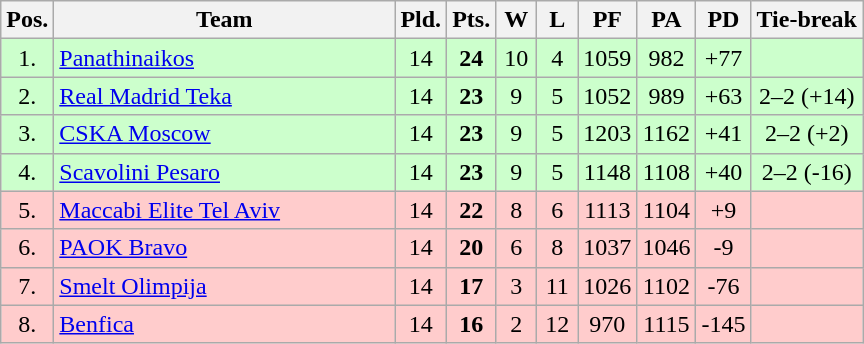<table class="wikitable" style="text-align:center">
<tr>
<th width=15>Pos.</th>
<th width=220>Team</th>
<th width=20>Pld.</th>
<th width=20>Pts.</th>
<th width=20>W</th>
<th width=20>L</th>
<th width=20>PF</th>
<th width=20>PA</th>
<th width=20>PD</th>
<th>Tie-break</th>
</tr>
<tr style="background: #ccffcc;">
<td>1.</td>
<td align=left> <a href='#'>Panathinaikos</a></td>
<td>14</td>
<td><strong>24</strong></td>
<td>10</td>
<td>4</td>
<td>1059</td>
<td>982</td>
<td>+77</td>
<td></td>
</tr>
<tr style="background: #ccffcc;">
<td>2.</td>
<td align=left> <a href='#'>Real Madrid Teka</a></td>
<td>14</td>
<td><strong>23</strong></td>
<td>9</td>
<td>5</td>
<td>1052</td>
<td>989</td>
<td>+63</td>
<td>2–2 (+14)</td>
</tr>
<tr style="background: #ccffcc;">
<td>3.</td>
<td align=left> <a href='#'>CSKA Moscow</a></td>
<td>14</td>
<td><strong>23</strong></td>
<td>9</td>
<td>5</td>
<td>1203</td>
<td>1162</td>
<td>+41</td>
<td>2–2 (+2)</td>
</tr>
<tr style="background: #ccffcc;">
<td>4.</td>
<td align=left> <a href='#'>Scavolini Pesaro</a></td>
<td>14</td>
<td><strong>23</strong></td>
<td>9</td>
<td>5</td>
<td>1148</td>
<td>1108</td>
<td>+40</td>
<td>2–2 (-16)</td>
</tr>
<tr style="background: #ffcccc;">
<td>5.</td>
<td align=left> <a href='#'>Maccabi Elite Tel Aviv</a></td>
<td>14</td>
<td><strong>22</strong></td>
<td>8</td>
<td>6</td>
<td>1113</td>
<td>1104</td>
<td>+9</td>
<td></td>
</tr>
<tr style="background: #ffcccc;">
<td>6.</td>
<td align=left> <a href='#'>PAOK Bravo</a></td>
<td>14</td>
<td><strong>20</strong></td>
<td>6</td>
<td>8</td>
<td>1037</td>
<td>1046</td>
<td>-9</td>
<td></td>
</tr>
<tr style="background: #ffcccc;">
<td>7.</td>
<td align=left> <a href='#'>Smelt Olimpija</a></td>
<td>14</td>
<td><strong>17</strong></td>
<td>3</td>
<td>11</td>
<td>1026</td>
<td>1102</td>
<td>-76</td>
<td></td>
</tr>
<tr style="background: #ffcccc;">
<td>8.</td>
<td align=left> <a href='#'>Benfica</a></td>
<td>14</td>
<td><strong>16</strong></td>
<td>2</td>
<td>12</td>
<td>970</td>
<td>1115</td>
<td>-145</td>
<td></td>
</tr>
</table>
